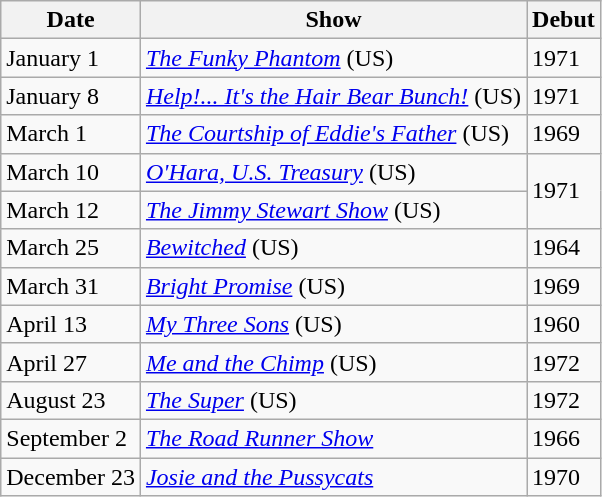<table class="wikitable">
<tr>
<th>Date</th>
<th>Show</th>
<th>Debut</th>
</tr>
<tr>
<td>January 1</td>
<td><em><a href='#'>The Funky Phantom</a></em> (US)</td>
<td>1971</td>
</tr>
<tr>
<td>January 8</td>
<td><em><a href='#'>Help!... It's the Hair Bear Bunch!</a></em> (US)</td>
<td>1971</td>
</tr>
<tr>
<td>March 1</td>
<td><em><a href='#'>The Courtship of Eddie's Father</a></em> (US)</td>
<td>1969</td>
</tr>
<tr>
<td>March 10</td>
<td><em><a href='#'>O'Hara, U.S. Treasury</a></em> (US)</td>
<td rowspan=2>1971</td>
</tr>
<tr>
<td>March 12</td>
<td><em><a href='#'>The Jimmy Stewart Show</a></em> (US)</td>
</tr>
<tr>
<td>March 25</td>
<td><em><a href='#'>Bewitched</a></em> (US)</td>
<td>1964</td>
</tr>
<tr>
<td>March 31</td>
<td><em><a href='#'>Bright Promise</a></em> (US)</td>
<td>1969</td>
</tr>
<tr>
<td>April 13</td>
<td><em><a href='#'>My Three Sons</a></em> (US)</td>
<td>1960</td>
</tr>
<tr>
<td>April 27</td>
<td><em><a href='#'>Me and the Chimp</a></em> (US)</td>
<td>1972</td>
</tr>
<tr>
<td>August 23</td>
<td><em><a href='#'>The Super</a></em> (US)</td>
<td>1972</td>
</tr>
<tr>
<td>September 2</td>
<td><em><a href='#'>The Road Runner Show</a></em></td>
<td>1966</td>
</tr>
<tr>
<td>December 23</td>
<td><em><a href='#'>Josie and the Pussycats</a></em></td>
<td>1970</td>
</tr>
</table>
